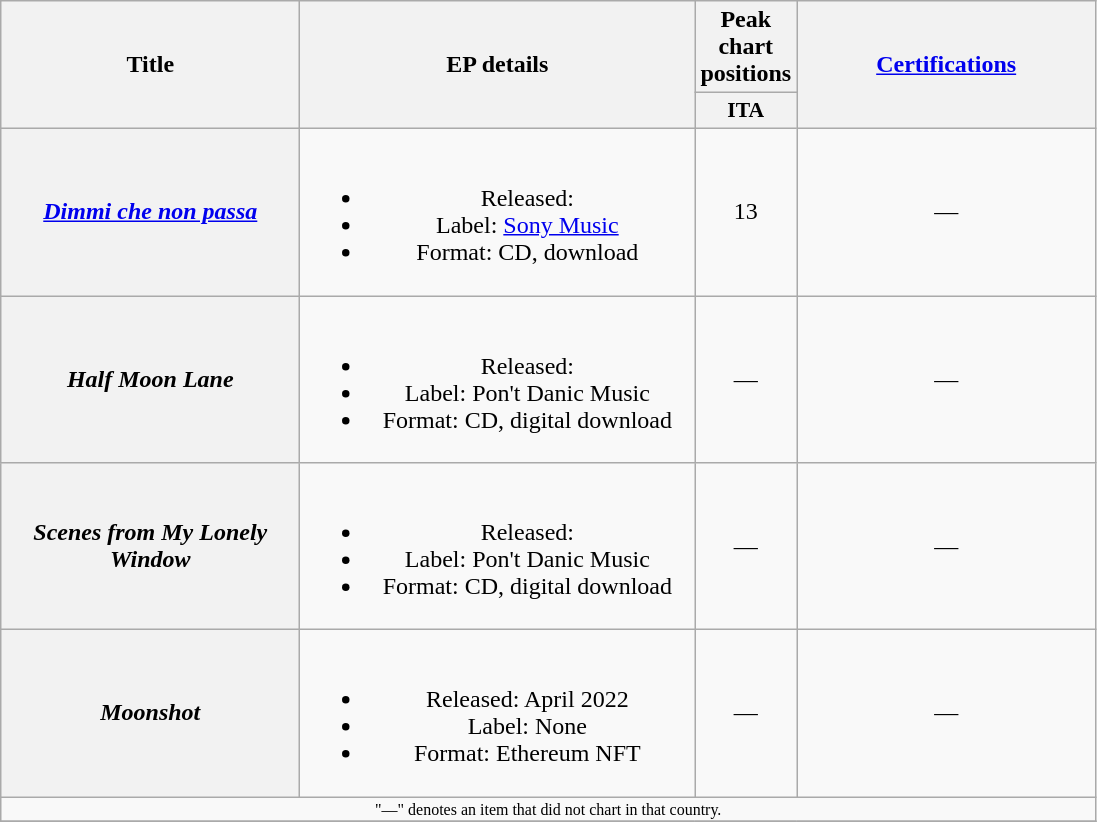<table class="wikitable plainrowheaders" style="text-align:center;">
<tr>
<th scope="col" rowspan="2" style="width:12em;">Title</th>
<th scope="col" rowspan="2" style="width:16em;">EP details</th>
<th scope="col">Peak chart positions</th>
<th scope="col" rowspan="2" style="width:12em;"><a href='#'>Certifications</a></th>
</tr>
<tr>
<th scope="col" style="width:3em;font-size:90%;">ITA<br></th>
</tr>
<tr>
<th scope="row"><em><a href='#'>Dimmi che non passa</a></em></th>
<td><br><ul><li>Released: </li><li>Label: <a href='#'>Sony Music</a></li><li>Format: CD, download</li></ul></td>
<td>13</td>
<td>—</td>
</tr>
<tr>
<th scope="row"><em>Half Moon Lane</em></th>
<td><br><ul><li>Released: </li><li>Label: Pon't Danic Music</li><li>Format: CD, digital download</li></ul></td>
<td>—</td>
<td>—</td>
</tr>
<tr>
<th scope="row"><em>Scenes from My Lonely Window</em></th>
<td><br><ul><li>Released: </li><li>Label: Pon't Danic Music</li><li>Format: CD, digital download</li></ul></td>
<td>—</td>
<td>—</td>
</tr>
<tr>
<th scope="row"><em>Moonshot</em></th>
<td><br><ul><li>Released: April 2022</li><li>Label: None</li><li>Format: Ethereum NFT</li></ul></td>
<td>—</td>
<td>—</td>
</tr>
<tr>
<td colspan="5" style="text-align:center; font-size:8pt;">"—" denotes an item that did not chart in that country.</td>
</tr>
<tr>
</tr>
</table>
